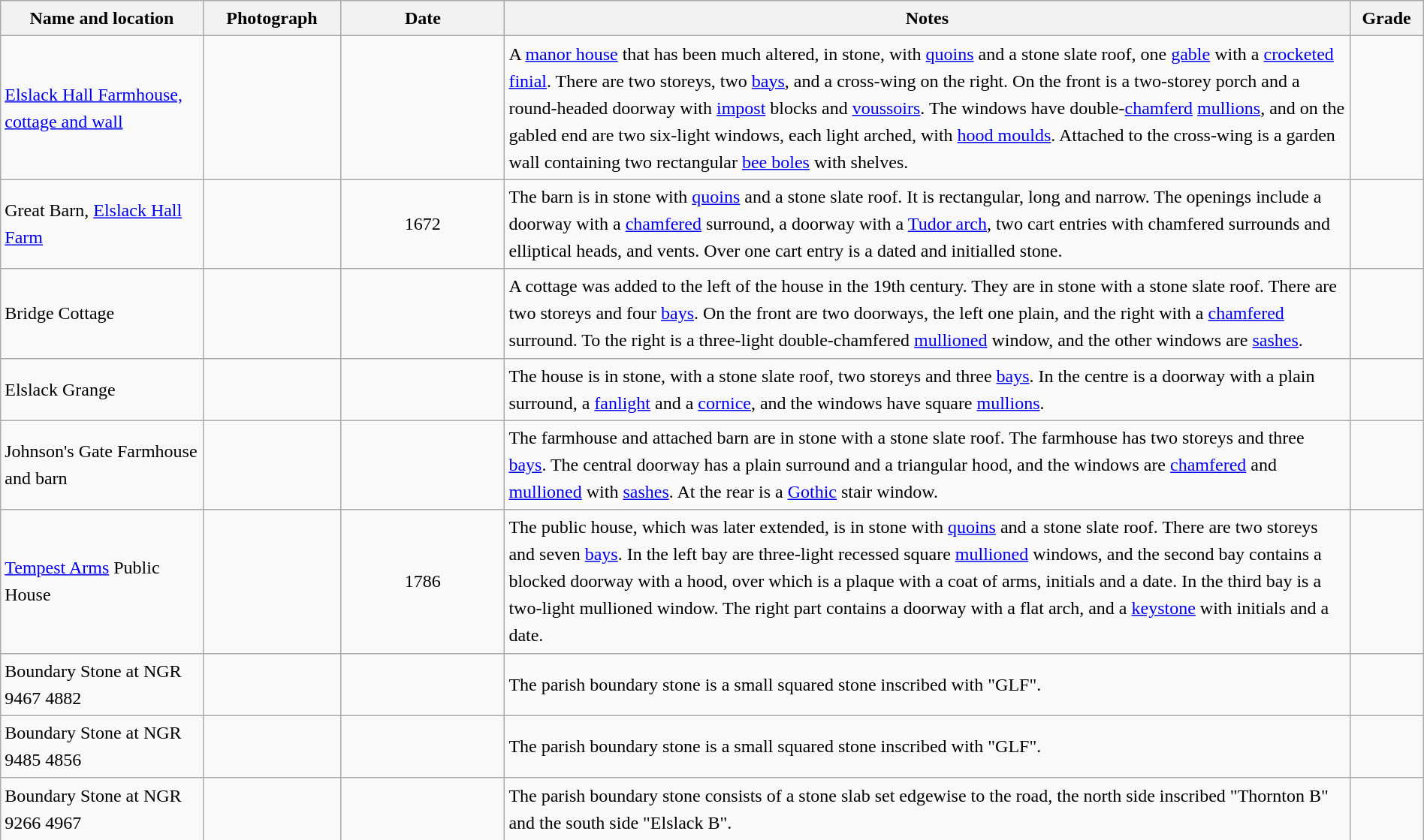<table class="wikitable sortable plainrowheaders" style="width:100%; border:0px; text-align:left; line-height:150%">
<tr>
<th scope="col"  style="width:150px">Name and location</th>
<th scope="col"  style="width:100px" class="unsortable">Photograph</th>
<th scope="col"  style="width:120px">Date</th>
<th scope="col"  style="width:650px" class="unsortable">Notes</th>
<th scope="col"  style="width:50px">Grade</th>
</tr>
<tr>
<td><a href='#'>Elslack Hall Farmhouse, cottage and wall</a><br><small></small></td>
<td></td>
<td align="center"></td>
<td>A <a href='#'>manor house</a> that has been much altered, in stone, with <a href='#'>quoins</a> and a stone slate roof, one <a href='#'>gable</a> with a <a href='#'>crocketed</a> <a href='#'>finial</a>.  There are two storeys, two <a href='#'>bays</a>, and a cross-wing on the right. On the front is a two-storey porch and a round-headed doorway with <a href='#'>impost</a> blocks and <a href='#'>voussoirs</a>.  The windows have double-<a href='#'>chamferd</a> <a href='#'>mullions</a>, and on the gabled end are two six-light windows, each light arched, with <a href='#'>hood moulds</a>.  Attached to the cross-wing is a garden wall containing two rectangular <a href='#'>bee boles</a> with shelves.</td>
<td align="center" ></td>
</tr>
<tr>
<td>Great Barn, <a href='#'>Elslack Hall Farm</a><br><small></small></td>
<td></td>
<td align="center">1672</td>
<td>The barn is in stone with <a href='#'>quoins</a> and a stone slate roof.  It is rectangular, long and narrow.  The openings include a doorway with a <a href='#'>chamfered</a> surround, a doorway with a <a href='#'>Tudor arch</a>, two cart entries with chamfered surrounds and elliptical heads, and vents.  Over one cart entry is a dated and initialled stone.</td>
<td align="center" ></td>
</tr>
<tr>
<td>Bridge Cottage<br><small></small></td>
<td></td>
<td align="center"></td>
<td>A cottage was added to the left of the house in the 19th century.  They are in stone with a stone slate roof.  There are two storeys and four <a href='#'>bays</a>. On the front are two doorways, the left one plain, and the right with a <a href='#'>chamfered</a> surround.  To the right is a three-light double-chamfered <a href='#'>mullioned</a> window, and the other windows are <a href='#'>sashes</a>.</td>
<td align="center" ></td>
</tr>
<tr>
<td>Elslack Grange<br><small></small></td>
<td></td>
<td align="center"></td>
<td>The house is in stone, with a stone slate roof, two storeys and three <a href='#'>bays</a>.  In the centre is a doorway with a plain surround, a <a href='#'>fanlight</a> and a <a href='#'>cornice</a>, and the windows have square <a href='#'>mullions</a>.</td>
<td align="center" ></td>
</tr>
<tr>
<td>Johnson's Gate Farmhouse and barn<br><small></small></td>
<td></td>
<td align="center"></td>
<td>The farmhouse and attached barn are in stone with a stone slate roof.  The farmhouse has two storeys and three <a href='#'>bays</a>.  The central doorway has a plain surround and a triangular hood, and the windows are <a href='#'>chamfered</a> and <a href='#'>mullioned</a> with <a href='#'>sashes</a>.  At the rear is a <a href='#'>Gothic</a> stair window.</td>
<td align="center" ></td>
</tr>
<tr>
<td><a href='#'>Tempest Arms</a> Public House<br><small></small></td>
<td></td>
<td align="center">1786</td>
<td>The public house, which was later extended, is in stone with <a href='#'>quoins</a> and a stone slate roof.  There are two storeys and seven <a href='#'>bays</a>.  In the left bay are three-light recessed square <a href='#'>mullioned</a> windows, and the second bay contains a blocked doorway with a hood, over which is a plaque with a coat of arms, initials and a date.  In the third bay is a two-light mullioned window.  The right part contains a doorway with a flat arch, and a <a href='#'>keystone</a> with initials and a date.</td>
<td align="center" ></td>
</tr>
<tr>
<td>Boundary Stone at NGR 9467 4882<br><small></small></td>
<td></td>
<td align="center"></td>
<td>The parish boundary stone is a small squared stone inscribed with "GLF".</td>
<td align="center" ></td>
</tr>
<tr>
<td>Boundary Stone at NGR 9485 4856<br><small></small></td>
<td></td>
<td align="center"></td>
<td>The parish boundary stone is a small squared stone inscribed with "GLF".</td>
<td align="center" ></td>
</tr>
<tr>
<td>Boundary Stone at NGR 9266 4967<br><small></small></td>
<td></td>
<td align="center"></td>
<td>The parish boundary stone consists of a stone slab set edgewise to the road, the north side inscribed "Thornton B" and the south side "Elslack B".</td>
<td align="center" ></td>
</tr>
<tr>
</tr>
</table>
